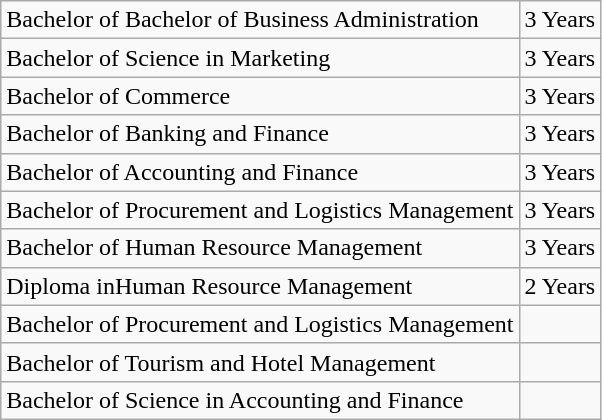<table class="wikitable">
<tr>
<td>Bachelor of Bachelor of Business Administration</td>
<td>3 Years</td>
</tr>
<tr>
<td>Bachelor of Science in Marketing</td>
<td>3 Years</td>
</tr>
<tr>
<td>Bachelor of Commerce</td>
<td>3 Years</td>
</tr>
<tr>
<td>Bachelor of Banking and Finance</td>
<td>3 Years</td>
</tr>
<tr>
<td>Bachelor of Accounting and Finance</td>
<td>3 Years</td>
</tr>
<tr>
<td>Bachelor of Procurement and Logistics Management</td>
<td>3 Years</td>
</tr>
<tr>
<td>Bachelor of Human Resource Management</td>
<td>3 Years</td>
</tr>
<tr>
<td>Diploma inHuman Resource Management</td>
<td>2 Years</td>
</tr>
<tr>
<td>Bachelor of Procurement and Logistics Management</td>
<td></td>
</tr>
<tr>
<td>Bachelor of Tourism and Hotel Management</td>
<td></td>
</tr>
<tr>
<td>Bachelor of Science in Accounting and Finance</td>
<td></td>
</tr>
</table>
